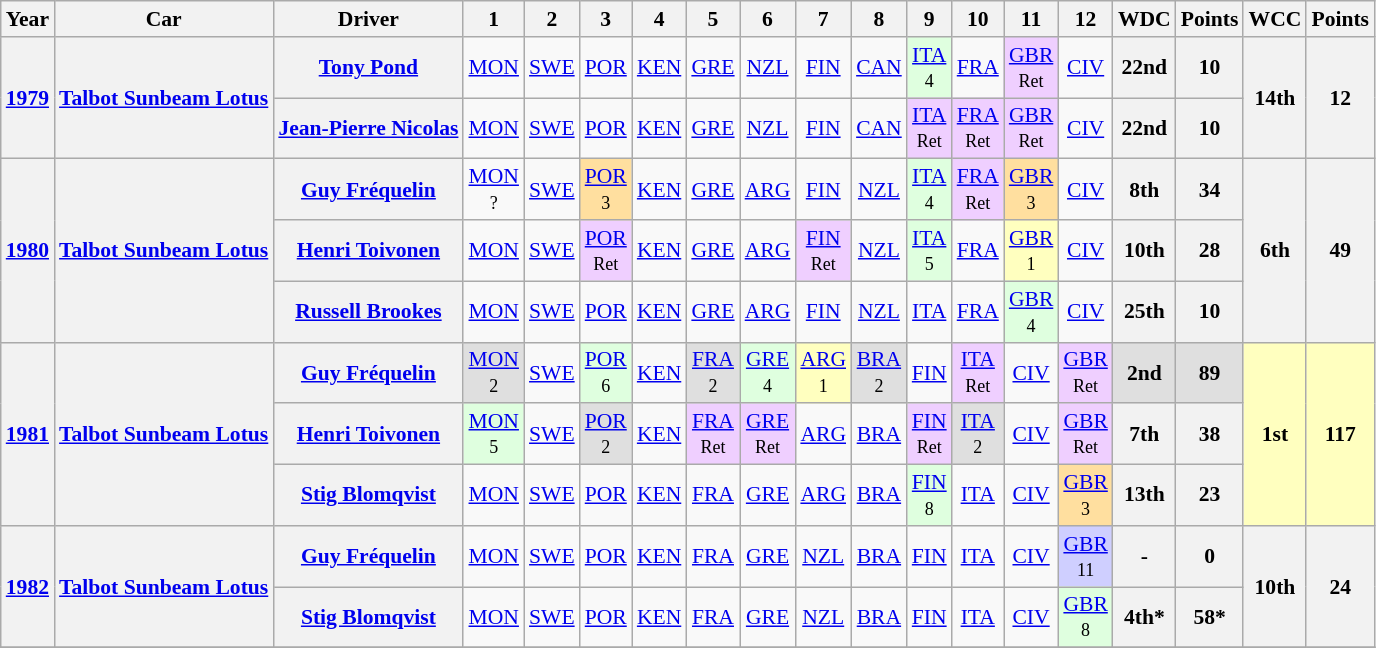<table class="wikitable" style="text-align:center; font-size:90%;">
<tr>
<th>Year</th>
<th>Car</th>
<th>Driver</th>
<th>1</th>
<th>2</th>
<th>3</th>
<th>4</th>
<th>5</th>
<th>6</th>
<th>7</th>
<th>8</th>
<th>9</th>
<th>10</th>
<th>11</th>
<th>12</th>
<th>WDC</th>
<th>Points</th>
<th>WCC</th>
<th>Points</th>
</tr>
<tr>
<th rowspan="2"><a href='#'>1979</a></th>
<th rowspan="2"><a href='#'>Talbot Sunbeam Lotus</a></th>
<th> <a href='#'>Tony Pond</a></th>
<td><a href='#'>MON</a></td>
<td><a href='#'>SWE</a></td>
<td><a href='#'>POR</a></td>
<td><a href='#'>KEN</a></td>
<td><a href='#'>GRE</a></td>
<td><a href='#'>NZL</a></td>
<td><a href='#'>FIN</a></td>
<td><a href='#'>CAN</a></td>
<td style="background:#DFFFDF;"><a href='#'>ITA</a><br><small>4</small></td>
<td><a href='#'>FRA</a></td>
<td style="background:#EFCFFF;"><a href='#'>GBR</a><br><small>Ret</small></td>
<td><a href='#'>CIV</a></td>
<th>22nd</th>
<th>10</th>
<th rowspan="2">14th</th>
<th rowspan="2">12</th>
</tr>
<tr>
<th> <a href='#'>Jean-Pierre Nicolas</a></th>
<td><a href='#'>MON</a></td>
<td><a href='#'>SWE</a></td>
<td><a href='#'>POR</a></td>
<td><a href='#'>KEN</a></td>
<td><a href='#'>GRE</a></td>
<td><a href='#'>NZL</a></td>
<td><a href='#'>FIN</a></td>
<td><a href='#'>CAN</a></td>
<td style="background:#EFCFFF;"><a href='#'>ITA</a><br><small>Ret</small></td>
<td style="background:#EFCFFF;"><a href='#'>FRA</a><br><small>Ret</small></td>
<td style="background:#EFCFFF;"><a href='#'>GBR</a><br><small>Ret</small></td>
<td><a href='#'>CIV</a></td>
<th>22nd</th>
<th>10</th>
</tr>
<tr>
<th rowspan="3"><a href='#'>1980</a></th>
<th rowspan="3"><a href='#'>Talbot Sunbeam Lotus</a></th>
<th> <a href='#'>Guy Fréquelin</a></th>
<td><a href='#'>MON</a><br><small>?</small></td>
<td><a href='#'>SWE</a></td>
<td style="background:#FFDF9F;"><a href='#'>POR</a><br><small>3</small></td>
<td><a href='#'>KEN</a></td>
<td><a href='#'>GRE</a></td>
<td><a href='#'>ARG</a></td>
<td><a href='#'>FIN</a></td>
<td><a href='#'>NZL</a></td>
<td style="background:#DFFFDF;"><a href='#'>ITA</a><br><small>4</small></td>
<td style="background:#EFCFFF;"><a href='#'>FRA</a><br><small>Ret</small></td>
<td style="background:#FFDF9F;"><a href='#'>GBR</a><br><small>3</small></td>
<td><a href='#'>CIV</a></td>
<th>8th</th>
<th>34</th>
<th rowspan="3">6th</th>
<th rowspan="3">49</th>
</tr>
<tr>
<th> <a href='#'>Henri Toivonen</a></th>
<td><a href='#'>MON</a></td>
<td><a href='#'>SWE</a></td>
<td style="background:#EFCFFF;"><a href='#'>POR</a><br><small>Ret</small></td>
<td><a href='#'>KEN</a></td>
<td><a href='#'>GRE</a></td>
<td><a href='#'>ARG</a></td>
<td style="background:#EFCFFF;"><a href='#'>FIN</a><br><small>Ret</small></td>
<td><a href='#'>NZL</a></td>
<td style="background:#DFFFDF;"><a href='#'>ITA</a><br><small>5</small></td>
<td><a href='#'>FRA</a></td>
<td style="background:#FFFFBF;"><a href='#'>GBR</a><br><small>1</small></td>
<td><a href='#'>CIV</a></td>
<th>10th</th>
<th>28</th>
</tr>
<tr>
<th> <a href='#'>Russell Brookes</a></th>
<td><a href='#'>MON</a></td>
<td><a href='#'>SWE</a></td>
<td><a href='#'>POR</a></td>
<td><a href='#'>KEN</a></td>
<td><a href='#'>GRE</a></td>
<td><a href='#'>ARG</a></td>
<td><a href='#'>FIN</a></td>
<td><a href='#'>NZL</a></td>
<td><a href='#'>ITA</a></td>
<td><a href='#'>FRA</a></td>
<td style="background:#DFFFDF;"><a href='#'>GBR</a><br><small>4</small></td>
<td><a href='#'>CIV</a></td>
<th>25th</th>
<th>10</th>
</tr>
<tr>
<th rowspan="3"><a href='#'>1981</a></th>
<th rowspan="3"><a href='#'>Talbot Sunbeam Lotus</a></th>
<th> <a href='#'>Guy Fréquelin</a></th>
<td style="background:#DFDFDF;"><a href='#'>MON</a><br><small>2</small></td>
<td><a href='#'>SWE</a></td>
<td style="background:#DFFFDF;"><a href='#'>POR</a><br><small>6</small></td>
<td><a href='#'>KEN</a></td>
<td style="background:#DFDFDF;"><a href='#'>FRA</a><br><small>2</small></td>
<td style="background:#DFFFDF;"><a href='#'>GRE</a><br><small>4</small></td>
<td style="background:#FFFFBF;"><a href='#'>ARG</a><br><small>1</small></td>
<td style="background:#DFDFDF;"><a href='#'>BRA</a><br><small>2</small></td>
<td><a href='#'>FIN</a></td>
<td style="background:#EFCFFF;"><a href='#'>ITA</a><br><small>Ret</small></td>
<td><a href='#'>CIV</a></td>
<td style="background:#EFCFFF;"><a href='#'>GBR</a><br><small>Ret</small></td>
<td style="background:#DFDFDF;"><strong>2nd</strong></td>
<td style="background:#DFDFDF;"><strong>89</strong></td>
<td rowspan="3" style="background:#FFFFBF;"><strong>1st</strong></td>
<td rowspan="3" style="background:#FFFFBF;"><strong>117</strong></td>
</tr>
<tr>
<th> <a href='#'>Henri Toivonen</a></th>
<td style="background:#DFFFDF;"><a href='#'>MON</a><br><small>5</small></td>
<td><a href='#'>SWE</a></td>
<td style="background:#DFDFDF;"><a href='#'>POR</a><br><small>2</small></td>
<td><a href='#'>KEN</a></td>
<td style="background:#EFCFFF;"><a href='#'>FRA</a><br><small>Ret</small></td>
<td style="background:#EFCFFF;"><a href='#'>GRE</a><br><small>Ret</small></td>
<td><a href='#'>ARG</a></td>
<td><a href='#'>BRA</a></td>
<td style="background:#EFCFFF;"><a href='#'>FIN</a><br><small>Ret</small></td>
<td style="background:#DFDFDF;"><a href='#'>ITA</a><br><small>2</small></td>
<td><a href='#'>CIV</a></td>
<td style="background:#EFCFFF;"><a href='#'>GBR</a><br><small>Ret</small></td>
<th>7th</th>
<th>38</th>
</tr>
<tr>
<th> <a href='#'>Stig Blomqvist</a></th>
<td><a href='#'>MON</a></td>
<td><a href='#'>SWE</a></td>
<td><a href='#'>POR</a></td>
<td><a href='#'>KEN</a></td>
<td><a href='#'>FRA</a></td>
<td><a href='#'>GRE</a></td>
<td><a href='#'>ARG</a></td>
<td><a href='#'>BRA</a></td>
<td style="background:#DFFFDF;"><a href='#'>FIN</a><br><small>8</small></td>
<td><a href='#'>ITA</a></td>
<td><a href='#'>CIV</a></td>
<td style="background:#FFDF9F;"><a href='#'>GBR</a><br><small>3</small></td>
<th>13th</th>
<th>23</th>
</tr>
<tr>
<th rowspan="2"><a href='#'>1982</a></th>
<th rowspan="2"><a href='#'>Talbot Sunbeam Lotus</a></th>
<th> <a href='#'>Guy Fréquelin</a></th>
<td><a href='#'>MON</a></td>
<td><a href='#'>SWE</a></td>
<td><a href='#'>POR</a></td>
<td><a href='#'>KEN</a></td>
<td><a href='#'>FRA</a></td>
<td><a href='#'>GRE</a></td>
<td><a href='#'>NZL</a></td>
<td><a href='#'>BRA</a></td>
<td><a href='#'>FIN</a></td>
<td><a href='#'>ITA</a></td>
<td><a href='#'>CIV</a></td>
<td style="background:#CFCFFF;"><a href='#'>GBR</a><br><small>11</small></td>
<th>-</th>
<th>0</th>
<th rowspan="2">10th</th>
<th rowspan="2">24</th>
</tr>
<tr>
<th> <a href='#'>Stig Blomqvist</a></th>
<td><a href='#'>MON</a></td>
<td><a href='#'>SWE</a></td>
<td><a href='#'>POR</a></td>
<td><a href='#'>KEN</a></td>
<td><a href='#'>FRA</a></td>
<td><a href='#'>GRE</a></td>
<td><a href='#'>NZL</a></td>
<td><a href='#'>BRA</a></td>
<td><a href='#'>FIN</a></td>
<td><a href='#'>ITA</a></td>
<td><a href='#'>CIV</a></td>
<td style="background:#DFFFDF;"><a href='#'>GBR</a><br><small>8</small></td>
<th>4th*</th>
<th>58*</th>
</tr>
<tr>
</tr>
</table>
